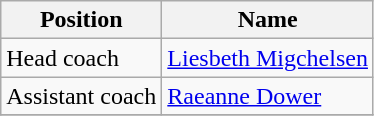<table class="wikitable">
<tr>
<th>Position</th>
<th>Name</th>
</tr>
<tr>
<td>Head coach</td>
<td> <a href='#'>Liesbeth Migchelsen</a></td>
</tr>
<tr>
<td>Assistant coach</td>
<td> <a href='#'>Raeanne Dower</a></td>
</tr>
<tr>
</tr>
</table>
